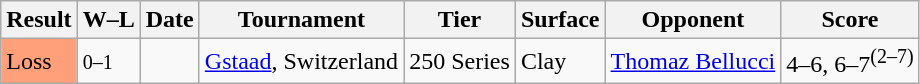<table class="sortable wikitable">
<tr>
<th>Result</th>
<th class="unsortable">W–L</th>
<th>Date</th>
<th>Tournament</th>
<th>Tier</th>
<th>Surface</th>
<th>Opponent</th>
<th class="unsortable">Score</th>
</tr>
<tr>
<td bgcolor=FFA07A>Loss</td>
<td><small>0–1</small></td>
<td><a href='#'></a></td>
<td><a href='#'>Gstaad</a>, Switzerland</td>
<td>250 Series</td>
<td>Clay</td>
<td> <a href='#'>Thomaz Bellucci</a></td>
<td>4–6, 6–7<sup>(2–7)</sup></td>
</tr>
</table>
